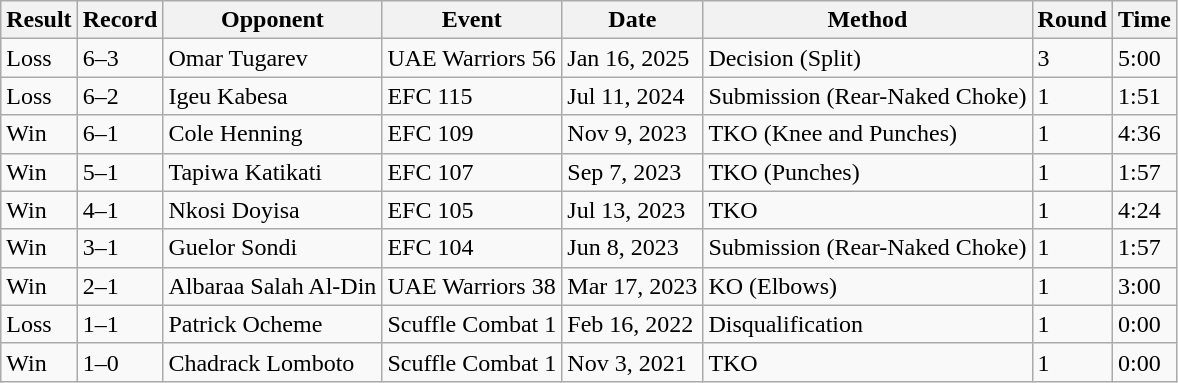<table class="wikitable">
<tr>
<th>Result</th>
<th>Record</th>
<th>Opponent</th>
<th>Event</th>
<th>Date</th>
<th>Method</th>
<th>Round</th>
<th>Time</th>
</tr>
<tr>
<td>Loss</td>
<td>6–3</td>
<td>Omar Tugarev</td>
<td>UAE Warriors 56</td>
<td>Jan 16, 2025</td>
<td>Decision (Split)</td>
<td>3</td>
<td>5:00</td>
</tr>
<tr>
<td>Loss</td>
<td>6–2</td>
<td>Igeu Kabesa</td>
<td>EFC 115</td>
<td>Jul 11, 2024</td>
<td>Submission (Rear-Naked Choke)</td>
<td>1</td>
<td>1:51</td>
</tr>
<tr>
<td>Win</td>
<td>6–1</td>
<td>Cole Henning</td>
<td>EFC 109</td>
<td>Nov 9, 2023</td>
<td>TKO (Knee and Punches)</td>
<td>1</td>
<td>4:36</td>
</tr>
<tr>
<td>Win</td>
<td>5–1</td>
<td>Tapiwa Katikati</td>
<td>EFC 107</td>
<td>Sep 7, 2023</td>
<td>TKO (Punches)</td>
<td>1</td>
<td>1:57</td>
</tr>
<tr>
<td>Win</td>
<td>4–1</td>
<td>Nkosi Doyisa</td>
<td>EFC 105</td>
<td>Jul 13, 2023</td>
<td>TKO</td>
<td>1</td>
<td>4:24</td>
</tr>
<tr>
<td>Win</td>
<td>3–1</td>
<td>Guelor Sondi</td>
<td>EFC 104</td>
<td>Jun 8, 2023</td>
<td>Submission (Rear-Naked Choke)</td>
<td>1</td>
<td>1:57</td>
</tr>
<tr>
<td>Win</td>
<td>2–1</td>
<td>Albaraa Salah Al-Din</td>
<td>UAE Warriors 38</td>
<td>Mar 17, 2023</td>
<td>KO (Elbows)</td>
<td>1</td>
<td>3:00</td>
</tr>
<tr>
<td>Loss</td>
<td>1–1</td>
<td>Patrick Ocheme</td>
<td>Scuffle Combat 1</td>
<td>Feb 16, 2022</td>
<td>Disqualification</td>
<td>1</td>
<td>0:00</td>
</tr>
<tr>
<td>Win</td>
<td>1–0</td>
<td>Chadrack Lomboto</td>
<td>Scuffle Combat 1</td>
<td>Nov 3, 2021</td>
<td>TKO</td>
<td>1</td>
<td>0:00</td>
</tr>
</table>
